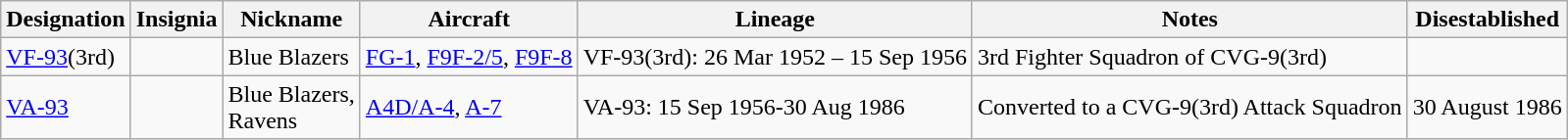<table class="wikitable">
<tr>
<th>Designation</th>
<th>Insignia</th>
<th>Nickname</th>
<th>Aircraft</th>
<th>Lineage</th>
<th>Notes</th>
<th>Disestablished</th>
</tr>
<tr>
<td><a href='#'>VF-93</a>(3rd)</td>
<td></td>
<td>Blue Blazers</td>
<td><a href='#'>FG-1</a>, <a href='#'>F9F-2/5</a>, <a href='#'>F9F-8</a></td>
<td style="white-space: nowrap;">VF-93(3rd): 26 Mar 1952 – 15 Sep 1956</td>
<td>3rd Fighter Squadron of CVG-9(3rd)</td>
</tr>
<tr>
<td><a href='#'>VA-93</a></td>
<td><br></td>
<td>Blue Blazers,<br>Ravens</td>
<td><a href='#'>A4D/A-4</a>, <a href='#'>A-7</a></td>
<td>VA-93: 15 Sep 1956-30 Aug 1986</td>
<td>Converted to a CVG-9(3rd) Attack Squadron</td>
<td>30 August 1986</td>
</tr>
</table>
